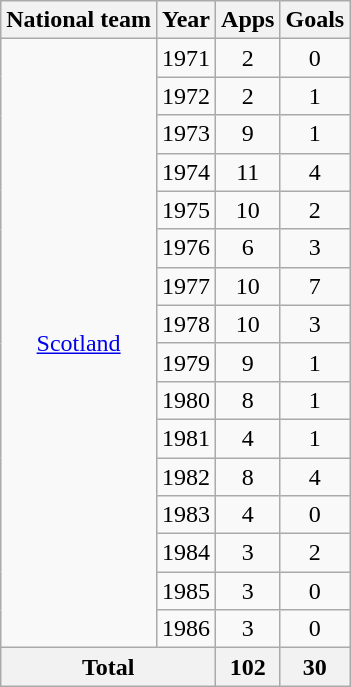<table class="wikitable" style="text-align:center">
<tr>
<th>National team</th>
<th>Year</th>
<th>Apps</th>
<th>Goals</th>
</tr>
<tr>
<td rowspan="16"><a href='#'>Scotland</a></td>
<td>1971</td>
<td>2</td>
<td>0</td>
</tr>
<tr>
<td>1972</td>
<td>2</td>
<td>1</td>
</tr>
<tr>
<td>1973</td>
<td>9</td>
<td>1</td>
</tr>
<tr>
<td>1974</td>
<td>11</td>
<td>4</td>
</tr>
<tr>
<td>1975</td>
<td>10</td>
<td>2</td>
</tr>
<tr>
<td>1976</td>
<td>6</td>
<td>3</td>
</tr>
<tr>
<td>1977</td>
<td>10</td>
<td>7</td>
</tr>
<tr>
<td>1978</td>
<td>10</td>
<td>3</td>
</tr>
<tr>
<td>1979</td>
<td>9</td>
<td>1</td>
</tr>
<tr>
<td>1980</td>
<td>8</td>
<td>1</td>
</tr>
<tr>
<td>1981</td>
<td>4</td>
<td>1</td>
</tr>
<tr>
<td>1982</td>
<td>8</td>
<td>4</td>
</tr>
<tr>
<td>1983</td>
<td>4</td>
<td>0</td>
</tr>
<tr>
<td>1984</td>
<td>3</td>
<td>2</td>
</tr>
<tr>
<td>1985</td>
<td>3</td>
<td>0</td>
</tr>
<tr>
<td>1986</td>
<td>3</td>
<td>0</td>
</tr>
<tr>
<th colspan="2">Total</th>
<th>102</th>
<th>30</th>
</tr>
</table>
